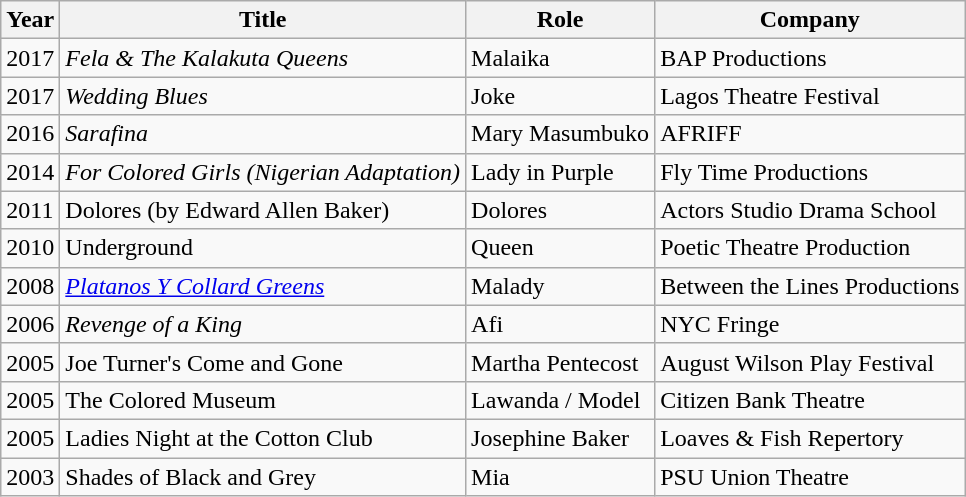<table class="wikitable sortable">
<tr>
<th>Year</th>
<th>Title</th>
<th>Role</th>
<th>Company</th>
</tr>
<tr>
<td>2017</td>
<td><em>Fela & The Kalakuta Queens</em></td>
<td>Malaika</td>
<td>BAP Productions</td>
</tr>
<tr>
<td>2017</td>
<td><em>Wedding Blues</em></td>
<td>Joke</td>
<td>Lagos Theatre Festival</td>
</tr>
<tr>
<td>2016</td>
<td><em>Sarafina</em></td>
<td>Mary Masumbuko</td>
<td>AFRIFF</td>
</tr>
<tr>
<td>2014</td>
<td><em>For Colored Girls (Nigerian Adaptation)</em></td>
<td>Lady in Purple</td>
<td>Fly Time Productions</td>
</tr>
<tr>
<td>2011</td>
<td>Dolores (by Edward Allen Baker)</td>
<td>Dolores</td>
<td>Actors Studio Drama School</td>
</tr>
<tr>
<td>2010</td>
<td>Underground</td>
<td>Queen</td>
<td>Poetic Theatre Production</td>
</tr>
<tr>
<td>2008</td>
<td><em><a href='#'>Platanos Y Collard Greens</a></em></td>
<td>Malady</td>
<td>Between the Lines Productions</td>
</tr>
<tr>
<td>2006</td>
<td><em>Revenge of a King</em></td>
<td>Afi</td>
<td>NYC Fringe</td>
</tr>
<tr>
<td>2005</td>
<td>Joe Turner's Come and Gone</td>
<td>Martha Pentecost</td>
<td>August Wilson Play Festival</td>
</tr>
<tr>
<td>2005</td>
<td>The Colored Museum</td>
<td>Lawanda / Model</td>
<td>Citizen Bank Theatre</td>
</tr>
<tr>
<td>2005</td>
<td>Ladies Night at the Cotton Club</td>
<td>Josephine Baker</td>
<td>Loaves & Fish Repertory</td>
</tr>
<tr>
<td>2003</td>
<td>Shades of Black and Grey</td>
<td>Mia</td>
<td>PSU Union Theatre</td>
</tr>
</table>
